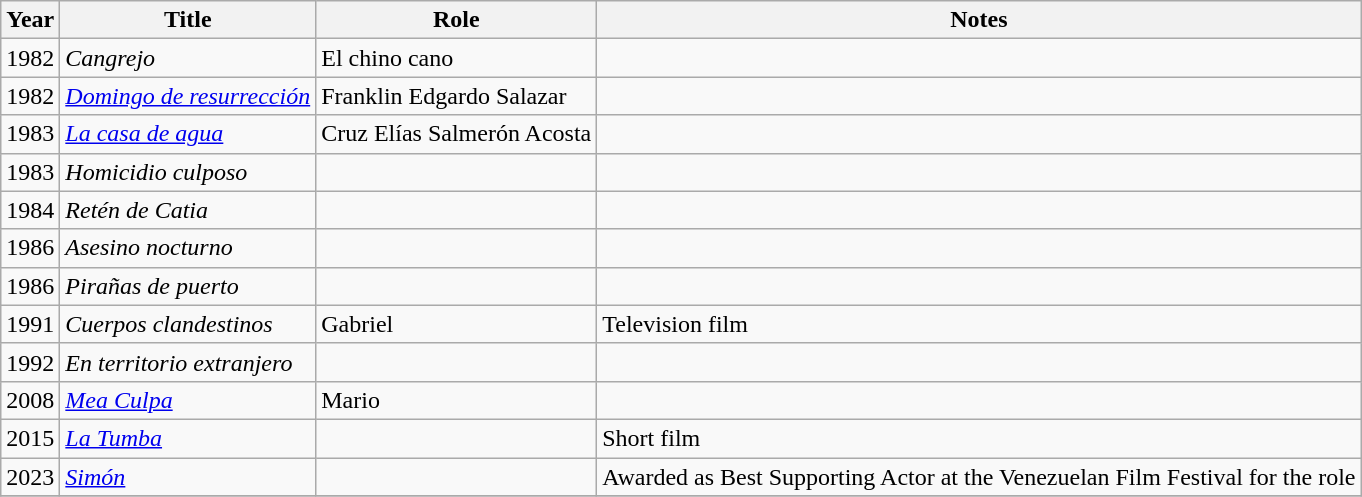<table class="wikitable sortable">
<tr>
<th>Year</th>
<th>Title</th>
<th>Role</th>
<th>Notes</th>
</tr>
<tr>
<td>1982</td>
<td><em>Cangrejo</em></td>
<td>El chino cano</td>
<td></td>
</tr>
<tr>
<td>1982</td>
<td><em><a href='#'>Domingo de resurrección</a></em></td>
<td>Franklin Edgardo Salazar</td>
<td></td>
</tr>
<tr>
<td>1983</td>
<td><em><a href='#'>La casa de agua</a></em></td>
<td>Cruz Elías Salmerón Acosta</td>
<td></td>
</tr>
<tr>
<td>1983</td>
<td><em>Homicidio culposo</em></td>
<td></td>
<td></td>
</tr>
<tr>
<td>1984</td>
<td><em>Retén de Catia</em></td>
<td></td>
<td></td>
</tr>
<tr>
<td>1986</td>
<td><em>Asesino nocturno</em></td>
<td></td>
<td></td>
</tr>
<tr>
<td>1986</td>
<td><em>Pirañas de puerto</em></td>
<td></td>
<td></td>
</tr>
<tr>
<td>1991</td>
<td><em>Cuerpos clandestinos</em></td>
<td>Gabriel</td>
<td>Television film</td>
</tr>
<tr>
<td>1992</td>
<td><em>En territorio extranjero</em></td>
<td></td>
<td></td>
</tr>
<tr>
<td>2008</td>
<td><em><a href='#'>Mea Culpa</a></em></td>
<td>Mario</td>
<td></td>
</tr>
<tr>
<td>2015</td>
<td><em><a href='#'>La Tumba</a></em></td>
<td></td>
<td>Short film</td>
</tr>
<tr>
<td>2023</td>
<td><a href='#'><em>Simón</em></a></td>
<td></td>
<td>Awarded as Best Supporting Actor at the Venezuelan Film Festival for the role</td>
</tr>
<tr>
</tr>
</table>
